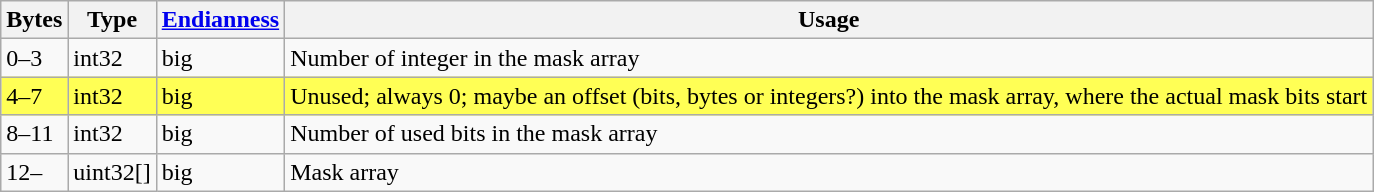<table class="wikitable">
<tr>
<th>Bytes</th>
<th>Type</th>
<th><a href='#'>Endianness</a></th>
<th>Usage</th>
</tr>
<tr>
<td>0–3</td>
<td>int32</td>
<td>big</td>
<td>Number of integer in the mask array</td>
</tr>
<tr style="background:#FFFF55;">
<td>4–7</td>
<td>int32</td>
<td>big</td>
<td>Unused; always 0; maybe an offset (bits, bytes or integers?) into the mask array, where the actual mask bits start</td>
</tr>
<tr>
<td>8–11</td>
<td>int32</td>
<td>big</td>
<td>Number of used bits in the mask array</td>
</tr>
<tr>
<td>12–</td>
<td>uint32[]</td>
<td>big</td>
<td>Mask array</td>
</tr>
</table>
